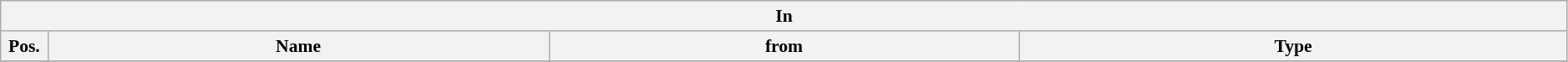<table class="wikitable" style="font-size:90%;width:99%;">
<tr>
<th colspan="4">In</th>
</tr>
<tr>
<th width=3%>Pos.</th>
<th width=32%>Name</th>
<th width=30%>from</th>
<th width=35%>Type</th>
</tr>
<tr>
</tr>
</table>
